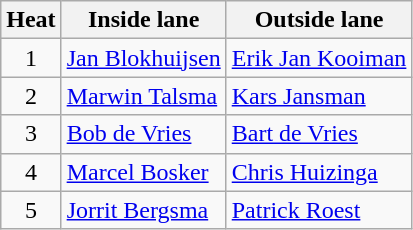<table class="wikitable">
<tr>
<th>Heat</th>
<th>Inside lane</th>
<th>Outside lane</th>
</tr>
<tr>
<td align="center">1</td>
<td><a href='#'>Jan Blokhuijsen</a></td>
<td><a href='#'>Erik Jan Kooiman</a></td>
</tr>
<tr>
<td align="center">2</td>
<td><a href='#'>Marwin Talsma</a></td>
<td><a href='#'>Kars Jansman</a></td>
</tr>
<tr>
<td align="center">3</td>
<td><a href='#'>Bob de Vries</a></td>
<td><a href='#'>Bart de Vries</a></td>
</tr>
<tr>
<td align="center">4</td>
<td><a href='#'>Marcel Bosker</a></td>
<td><a href='#'>Chris Huizinga</a></td>
</tr>
<tr>
<td align="center">5</td>
<td><a href='#'>Jorrit Bergsma</a></td>
<td><a href='#'>Patrick Roest</a></td>
</tr>
</table>
